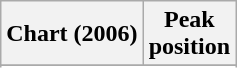<table class="wikitable">
<tr>
<th>Chart (2006)</th>
<th>Peak<br>position</th>
</tr>
<tr>
</tr>
<tr>
</tr>
<tr>
</tr>
<tr>
</tr>
<tr>
</tr>
</table>
